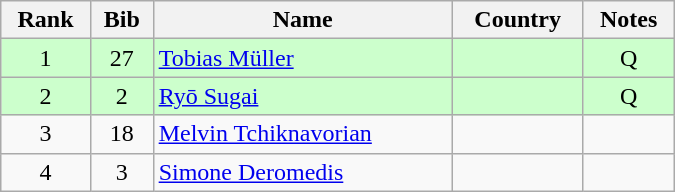<table class="wikitable" style="text-align:center; width:450px">
<tr>
<th>Rank</th>
<th>Bib</th>
<th>Name</th>
<th>Country</th>
<th>Notes</th>
</tr>
<tr bgcolor=ccffcc>
<td>1</td>
<td>27</td>
<td align=left><a href='#'>Tobias Müller</a></td>
<td align=left></td>
<td>Q</td>
</tr>
<tr bgcolor=ccffcc>
<td>2</td>
<td>2</td>
<td align=left><a href='#'>Ryō Sugai</a></td>
<td align=left></td>
<td>Q</td>
</tr>
<tr>
<td>3</td>
<td>18</td>
<td align=left><a href='#'>Melvin Tchiknavorian</a></td>
<td align=left></td>
<td></td>
</tr>
<tr>
<td>4</td>
<td>3</td>
<td align=left><a href='#'>Simone Deromedis</a></td>
<td align=left></td>
<td></td>
</tr>
</table>
